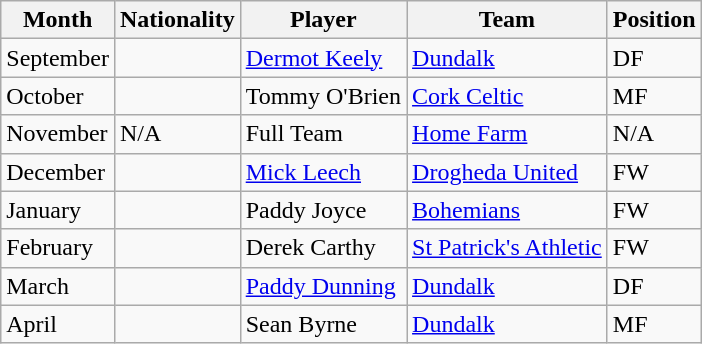<table class="wikitable sortable">
<tr>
<th>Month</th>
<th>Nationality</th>
<th>Player</th>
<th>Team</th>
<th>Position</th>
</tr>
<tr>
<td>September</td>
<td></td>
<td><a href='#'>Dermot Keely</a></td>
<td><a href='#'>Dundalk</a></td>
<td>DF</td>
</tr>
<tr>
<td>October</td>
<td></td>
<td>Tommy O'Brien</td>
<td><a href='#'>Cork Celtic</a></td>
<td>MF</td>
</tr>
<tr>
<td>November</td>
<td>N/A</td>
<td>Full Team</td>
<td><a href='#'>Home Farm</a></td>
<td>N/A</td>
</tr>
<tr>
<td>December</td>
<td></td>
<td><a href='#'>Mick Leech</a></td>
<td><a href='#'>Drogheda United</a></td>
<td>FW</td>
</tr>
<tr>
<td>January</td>
<td></td>
<td>Paddy Joyce</td>
<td><a href='#'>Bohemians</a></td>
<td>FW</td>
</tr>
<tr>
<td>February</td>
<td></td>
<td>Derek Carthy</td>
<td><a href='#'>St Patrick's Athletic</a></td>
<td>FW</td>
</tr>
<tr>
<td>March</td>
<td></td>
<td><a href='#'>Paddy Dunning</a></td>
<td><a href='#'>Dundalk</a></td>
<td>DF</td>
</tr>
<tr>
<td>April</td>
<td></td>
<td>Sean Byrne</td>
<td><a href='#'>Dundalk</a></td>
<td>MF</td>
</tr>
</table>
